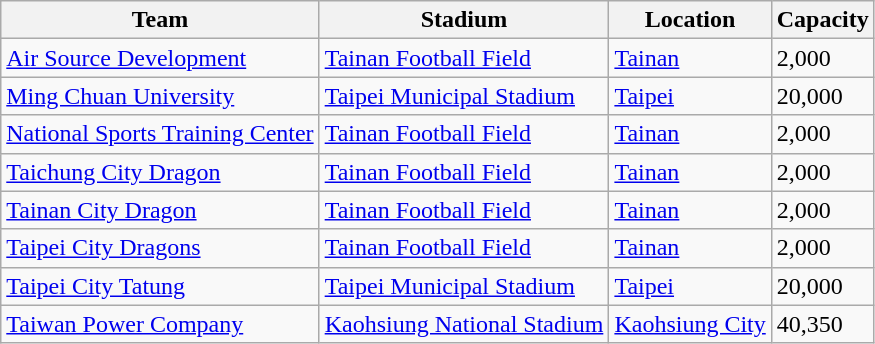<table class="wikitable sortable">
<tr>
<th>Team</th>
<th>Stadium</th>
<th>Location</th>
<th>Capacity</th>
</tr>
<tr>
<td><a href='#'>Air Source Development</a></td>
<td><a href='#'>Tainan Football Field</a></td>
<td><a href='#'>Tainan</a></td>
<td>2,000</td>
</tr>
<tr>
<td><a href='#'>Ming Chuan University</a></td>
<td><a href='#'>Taipei Municipal Stadium</a></td>
<td><a href='#'>Taipei</a></td>
<td>20,000</td>
</tr>
<tr>
<td><a href='#'>National Sports Training Center</a></td>
<td><a href='#'>Tainan Football Field</a></td>
<td><a href='#'>Tainan</a></td>
<td>2,000</td>
</tr>
<tr>
<td><a href='#'>Taichung City Dragon</a></td>
<td><a href='#'>Tainan Football Field</a></td>
<td><a href='#'>Tainan</a></td>
<td>2,000</td>
</tr>
<tr>
<td><a href='#'>Tainan City Dragon</a></td>
<td><a href='#'>Tainan Football Field</a></td>
<td><a href='#'>Tainan</a></td>
<td>2,000</td>
</tr>
<tr>
<td><a href='#'>Taipei City Dragons</a></td>
<td><a href='#'>Tainan Football Field</a></td>
<td><a href='#'>Tainan</a></td>
<td>2,000</td>
</tr>
<tr>
<td><a href='#'>Taipei City Tatung</a></td>
<td><a href='#'>Taipei Municipal Stadium</a></td>
<td><a href='#'>Taipei</a></td>
<td>20,000</td>
</tr>
<tr>
<td><a href='#'>Taiwan Power Company</a></td>
<td><a href='#'>Kaohsiung National Stadium</a></td>
<td><a href='#'>Kaohsiung City</a></td>
<td>40,350</td>
</tr>
</table>
